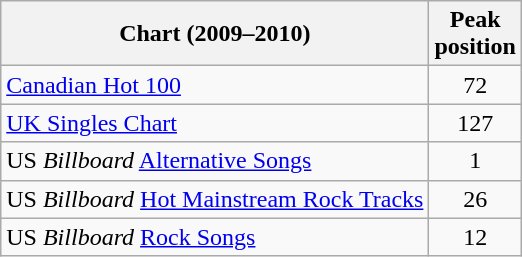<table class="wikitable sortable">
<tr>
<th>Chart (2009–2010)</th>
<th>Peak<br>position</th>
</tr>
<tr>
<td><a href='#'>Canadian Hot 100</a></td>
<td style="text-align:center;">72</td>
</tr>
<tr>
<td><a href='#'>UK Singles Chart</a></td>
<td style="text-align:center;">127</td>
</tr>
<tr>
<td>US <em>Billboard</em> <a href='#'>Alternative Songs</a></td>
<td style="text-align:center;">1</td>
</tr>
<tr>
<td>US <em>Billboard</em> <a href='#'>Hot Mainstream Rock Tracks</a></td>
<td style="text-align:center;">26</td>
</tr>
<tr>
<td>US <em>Billboard</em> <a href='#'>Rock Songs</a></td>
<td style="text-align:center;">12</td>
</tr>
</table>
